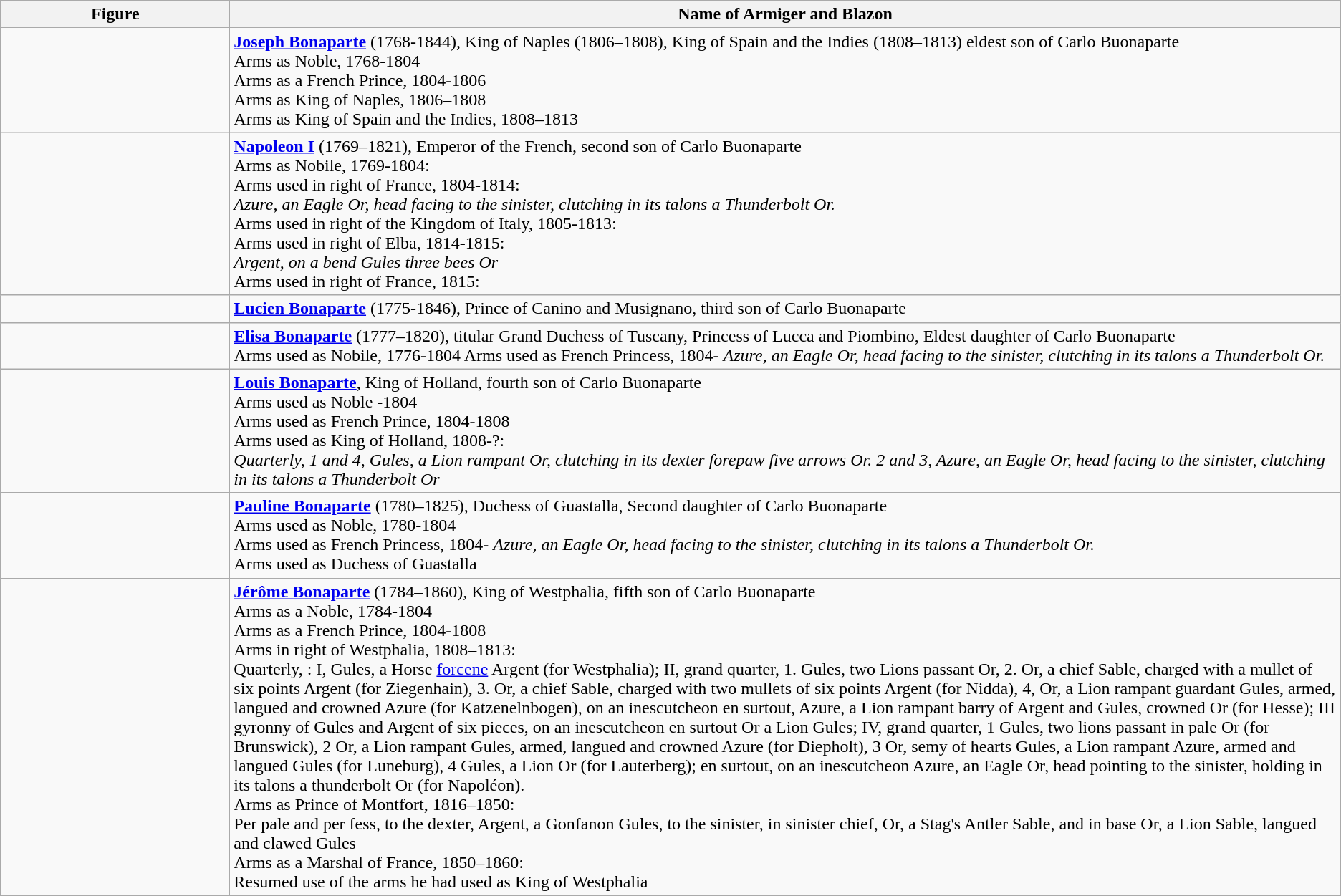<table class=wikitable>
<tr style="vertical-align:top; text-align:center;">
<th style="width:206px;">Figure</th>
<th>Name of Armiger and Blazon</th>
</tr>
<tr valign=top>
<td align=center><br><br><br></td>
<td><strong><a href='#'>Joseph Bonaparte</a></strong> (1768-1844), King of Naples (1806–1808), King of Spain and the Indies (1808–1813) eldest son of Carlo Buonaparte<br>Arms as Noble, 1768-1804<br>Arms as a French Prince, 1804-1806<br>Arms as King of Naples, 1806–1808<br>Arms as King of Spain and the Indies, 1808–1813</td>
</tr>
<tr valign=top>
<td align=center><br><br><br><br></td>
<td><strong><a href='#'>Napoleon I</a></strong> (1769–1821), Emperor of the French, second son of Carlo Buonaparte<br>Arms as Nobile, 1769-1804:<br>Arms used in right of France, 1804-1814:<br><em>Azure, an Eagle Or, head facing to the sinister, clutching in its talons a Thunderbolt Or.</em><br>Arms used in right of the Kingdom of Italy, 1805-1813:<br>Arms used in right of Elba, 1814-1815:<br><em>Argent, on a bend Gules three bees Or</em><br>Arms used in right of France, 1815:</td>
</tr>
<tr valign=top>
<td align=center></td>
<td><strong><a href='#'>Lucien Bonaparte</a></strong> (1775-1846), Prince of Canino and Musignano, third son of Carlo Buonaparte</td>
</tr>
<tr valign=top>
<td align=center></td>
<td><strong><a href='#'>Elisa Bonaparte</a></strong> (1777–1820), titular Grand Duchess of Tuscany, Princess of Lucca and Piombino, Eldest daughter of Carlo Buonaparte<br>Arms used as Nobile, 1776-1804
Arms used as French Princess, 1804-
<em>Azure, an Eagle Or, head facing to the sinister, clutching in its talons a Thunderbolt Or.</em></td>
</tr>
<tr valign=top>
<td align=center><br><br></td>
<td><strong><a href='#'>Louis Bonaparte</a></strong>, King of Holland, fourth son of Carlo Buonaparte<br>Arms used as Noble -1804<br>Arms used as French Prince, 1804-1808<br>Arms used as King of Holland, 1808-?:<br><em>Quarterly, 1 and 4, Gules, a Lion rampant Or, clutching in its dexter forepaw five arrows Or. 2 and 3, Azure, an Eagle Or, head facing to the sinister, clutching in its talons a Thunderbolt Or</em></td>
</tr>
<tr valign=top>
<td align=center></td>
<td><strong><a href='#'>Pauline Bonaparte</a></strong> (1780–1825), Duchess of Guastalla, Second daughter of Carlo Buonaparte<br>Arms used as Noble, 1780-1804<br>Arms used as French Princess, 1804-
<em>Azure, an Eagle Or, head facing to the sinister, clutching in its talons a Thunderbolt Or.</em><br>Arms used as Duchess of Guastalla</td>
</tr>
<tr valign=top>
<td align=center><br><br>
<br></td>
<td><strong><a href='#'>Jérôme Bonaparte</a></strong> (1784–1860), King of Westphalia, fifth son of Carlo Buonaparte<br>Arms as a Noble, 1784-1804<br>Arms as a French Prince, 1804-1808<br>Arms in right of Westphalia, 1808–1813:<br>Quarterly, : I, Gules, a Horse <a href='#'>forcene</a> Argent (for Westphalia); II, grand quarter, 1. Gules, two Lions passant Or, 2. Or, a chief Sable, charged with a mullet of six points Argent (for Ziegenhain), 3. Or, a chief Sable, charged with two mullets of six points Argent (for Nidda), 4, Or, a Lion rampant guardant Gules, armed, langued and crowned Azure (for Katzenelnbogen), on an inescutcheon en surtout, Azure, a Lion rampant barry of Argent and Gules, crowned Or (for Hesse); III gyronny of Gules and Argent of six pieces, on an inescutcheon en surtout Or a Lion Gules; IV, grand quarter, 1 Gules, two lions passant in pale Or (for Brunswick), 2 Or, a Lion rampant Gules, armed, langued and crowned Azure (for Diepholt), 3 Or, semy of hearts Gules, a Lion rampant Azure, armed and langued Gules (for Luneburg), 4 Gules, a Lion Or (for Lauterberg); en surtout, on an inescutcheon Azure, an Eagle Or, head pointing to the sinister, holding in its talons a thunderbolt Or (for Napoléon).<br>Arms as Prince of Montfort, 1816–1850:<br>Per pale and per fess, to the dexter, Argent, a Gonfanon Gules, to the sinister, in sinister chief, Or, a Stag's Antler Sable, and in base Or, a Lion Sable, langued and clawed Gules<br>Arms as a Marshal of France, 1850–1860:<br>Resumed use of the arms he had used as King of Westphalia</td>
</tr>
</table>
